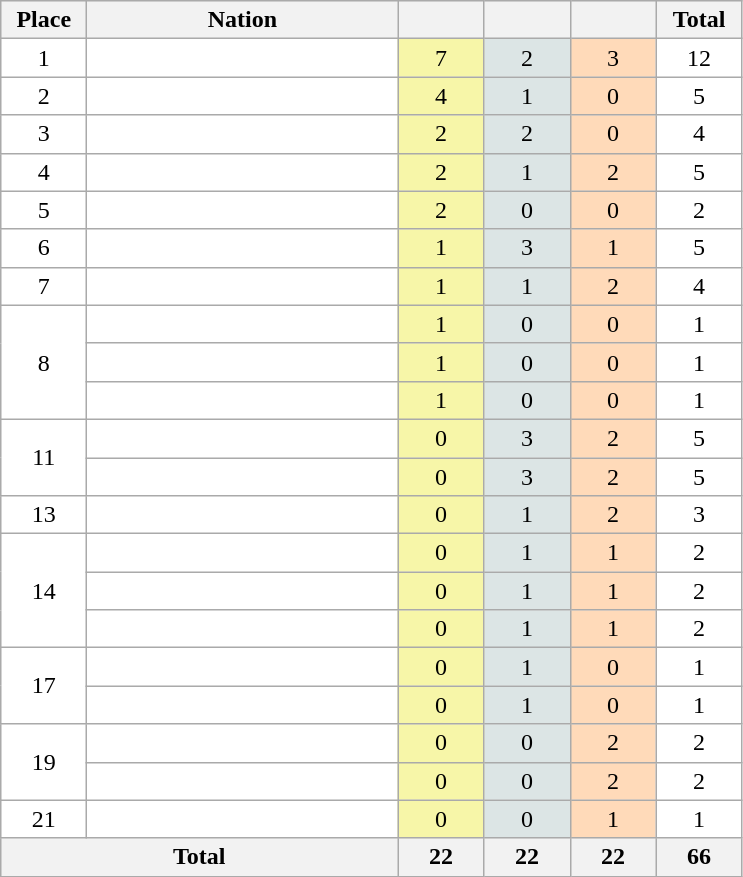<table class="wikitable" style="border:1px solid #aaa;">
<tr style="background:#efefef;">
<th width=50>Place</th>
<th width=200>Nation</th>
<th width=50></th>
<th width=50></th>
<th width=50></th>
<th width=50>Total</th>
</tr>
<tr style="text-align:center; background:#fff;">
<td>1</td>
<td style="text-align:left;"></td>
<td style="background:#F7F6A8;">7</td>
<td style="background:#DCE5E5;">2</td>
<td style="background:#FFDAB9;">3</td>
<td>12</td>
</tr>
<tr style="text-align:center; background:#fff;">
<td>2</td>
<td style="text-align:left;"></td>
<td style="background:#F7F6A8;">4</td>
<td style="background:#DCE5E5;">1</td>
<td style="background:#FFDAB9;">0</td>
<td>5</td>
</tr>
<tr style="text-align:center; background:#fff;">
<td>3</td>
<td style="text-align:left;"></td>
<td style="background:#F7F6A8;">2</td>
<td style="background:#DCE5E5;">2</td>
<td style="background:#FFDAB9;">0</td>
<td>4</td>
</tr>
<tr style="text-align:center; background:#fff;">
<td>4</td>
<td style="text-align:left;"></td>
<td style="background:#F7F6A8;">2</td>
<td style="background:#DCE5E5;">1</td>
<td style="background:#FFDAB9;">2</td>
<td>5</td>
</tr>
<tr style="text-align:center; background:#fff;">
<td>5</td>
<td style="text-align:left;"></td>
<td style="background:#F7F6A8;">2</td>
<td style="background:#DCE5E5;">0</td>
<td style="background:#FFDAB9;">0</td>
<td>2</td>
</tr>
<tr style="text-align:center; background:#fff;">
<td>6</td>
<td style="text-align:left;"></td>
<td style="background:#F7F6A8;">1</td>
<td style="background:#DCE5E5;">3</td>
<td style="background:#FFDAB9;">1</td>
<td>5</td>
</tr>
<tr style="text-align:center; background:#fff;">
<td>7</td>
<td style="text-align:left;"></td>
<td style="background:#F7F6A8;">1</td>
<td style="background:#DCE5E5;">1</td>
<td style="background:#FFDAB9;">2</td>
<td>4</td>
</tr>
<tr style="text-align:center; background:#fff;">
<td rowspan=3>8</td>
<td style="text-align:left;"></td>
<td style="background:#F7F6A8;">1</td>
<td style="background:#DCE5E5;">0</td>
<td style="background:#FFDAB9;">0</td>
<td>1</td>
</tr>
<tr style="text-align:center; background:#fff;">
<td style="text-align:left;"></td>
<td style="background:#F7F6A8;">1</td>
<td style="background:#DCE5E5;">0</td>
<td style="background:#FFDAB9;">0</td>
<td>1</td>
</tr>
<tr style="text-align:center; background:#fff;">
<td style="text-align:left;"></td>
<td style="background:#F7F6A8;">1</td>
<td style="background:#DCE5E5;">0</td>
<td style="background:#FFDAB9;">0</td>
<td>1</td>
</tr>
<tr style="text-align:center; background:#fff;">
<td rowspan=2>11</td>
<td style="text-align:left;"></td>
<td style="background:#F7F6A8;">0</td>
<td style="background:#DCE5E5;">3</td>
<td style="background:#FFDAB9;">2</td>
<td>5</td>
</tr>
<tr style="text-align:center; background:#fff;">
<td style="text-align:left;"></td>
<td style="background:#F7F6A8;">0</td>
<td style="background:#DCE5E5;">3</td>
<td style="background:#FFDAB9;">2</td>
<td>5</td>
</tr>
<tr style="text-align:center; background:#fff;">
<td>13</td>
<td style="text-align:left;"></td>
<td style="background:#F7F6A8;">0</td>
<td style="background:#DCE5E5;">1</td>
<td style="background:#FFDAB9;">2</td>
<td>3</td>
</tr>
<tr style="text-align:center; background:#fff;">
<td rowspan=3>14</td>
<td style="text-align:left;"></td>
<td style="background:#F7F6A8;">0</td>
<td style="background:#DCE5E5;">1</td>
<td style="background:#FFDAB9;">1</td>
<td>2</td>
</tr>
<tr style="text-align:center; background:#fff;">
<td style="text-align:left;"></td>
<td style="background:#F7F6A8;">0</td>
<td style="background:#DCE5E5;">1</td>
<td style="background:#FFDAB9;">1</td>
<td>2</td>
</tr>
<tr style="text-align:center; background:#fff;">
<td style="text-align:left;"></td>
<td style="background:#F7F6A8;">0</td>
<td style="background:#DCE5E5;">1</td>
<td style="background:#FFDAB9;">1</td>
<td>2</td>
</tr>
<tr style="text-align:center; background:#fff;">
<td rowspan=2>17</td>
<td style="text-align:left;"></td>
<td style="background:#F7F6A8;">0</td>
<td style="background:#DCE5E5;">1</td>
<td style="background:#FFDAB9;">0</td>
<td>1</td>
</tr>
<tr style="text-align:center; background:#fff;">
<td style="text-align:left;"></td>
<td style="background:#F7F6A8;">0</td>
<td style="background:#DCE5E5;">1</td>
<td style="background:#FFDAB9;">0</td>
<td>1</td>
</tr>
<tr style="text-align:center; background:#fff;">
<td rowspan=2>19</td>
<td style="text-align:left;"></td>
<td style="background:#F7F6A8;">0</td>
<td style="background:#DCE5E5;">0</td>
<td style="background:#FFDAB9;">2</td>
<td>2</td>
</tr>
<tr style="text-align:center; background:#fff;">
<td style="text-align:left;"></td>
<td style="background:#F7F6A8;">0</td>
<td style="background:#DCE5E5;">0</td>
<td style="background:#FFDAB9;">2</td>
<td>2</td>
</tr>
<tr style="text-align:center; background:#fff;">
<td>21</td>
<td style="text-align:left;"></td>
<td style="background:#F7F6A8;">0</td>
<td style="background:#DCE5E5;">0</td>
<td style="background:#FFDAB9;">1</td>
<td>1</td>
</tr>
<tr style="background:#efefef;">
<th colspan=2>Total</th>
<th>22</th>
<th>22</th>
<th>22</th>
<th>66</th>
</tr>
</table>
